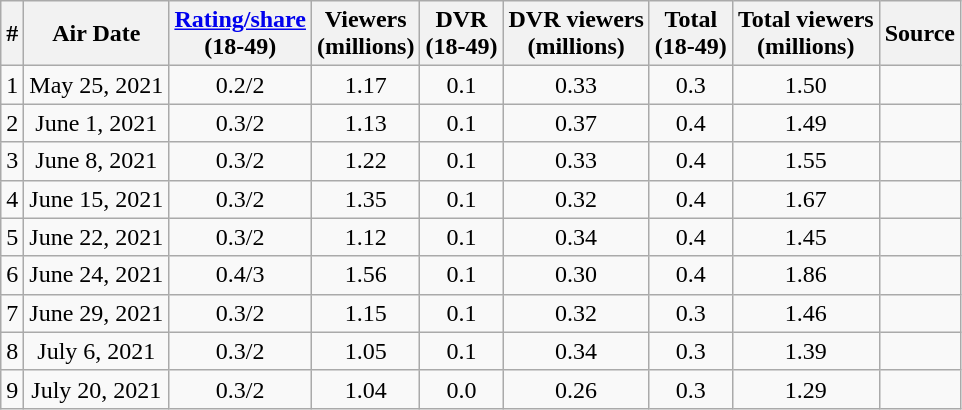<table class="wikitable">
<tr>
<th>#</th>
<th>Air Date</th>
<th><a href='#'>Rating/share</a><br>(18-49)</th>
<th>Viewers<br>(millions)</th>
<th>DVR<br>(18-49)</th>
<th>DVR viewers<br>(millions)</th>
<th>Total<br>(18-49)</th>
<th>Total viewers<br>(millions)</th>
<th>Source</th>
</tr>
<tr>
<td style="text-align:center">1</td>
<td style="text-align:center">May 25, 2021</td>
<td style="text-align:center">0.2/2</td>
<td style="text-align:center">1.17</td>
<td style="text-align:center">0.1</td>
<td style="text-align:center">0.33</td>
<td style="text-align:center">0.3</td>
<td style="text-align:center">1.50</td>
<td style="text-align:center"></td>
</tr>
<tr>
<td style="text-align:center">2</td>
<td style="text-align:center">June 1, 2021</td>
<td style="text-align:center">0.3/2</td>
<td style="text-align:center">1.13</td>
<td style="text-align:center">0.1</td>
<td style="text-align:center">0.37</td>
<td style="text-align:center">0.4</td>
<td style="text-align:center">1.49</td>
<td style="text-align:center"></td>
</tr>
<tr>
<td style="text-align:center">3</td>
<td style="text-align:center">June 8, 2021</td>
<td style="text-align:center">0.3/2</td>
<td style="text-align:center">1.22</td>
<td style="text-align:center">0.1</td>
<td style="text-align:center">0.33</td>
<td style="text-align:center">0.4</td>
<td style="text-align:center">1.55</td>
<td style="text-align:center"></td>
</tr>
<tr>
<td style="text-align:center">4</td>
<td style="text-align:center">June 15, 2021</td>
<td style="text-align:center">0.3/2</td>
<td style="text-align:center">1.35</td>
<td style="text-align:center">0.1</td>
<td style="text-align:center">0.32</td>
<td style="text-align:center">0.4</td>
<td style="text-align:center">1.67</td>
<td style="text-align:center"></td>
</tr>
<tr>
<td style="text-align:center">5</td>
<td style="text-align:center">June 22, 2021</td>
<td style="text-align:center">0.3/2</td>
<td style="text-align:center">1.12</td>
<td style="text-align:center">0.1</td>
<td style="text-align:center">0.34</td>
<td style="text-align:center">0.4</td>
<td style="text-align:center">1.45</td>
<td style="text-align:center"></td>
</tr>
<tr>
<td style="text-align:center">6</td>
<td style="text-align:center">June 24, 2021</td>
<td style="text-align:center">0.4/3</td>
<td style="text-align:center">1.56</td>
<td style="text-align:center">0.1</td>
<td style="text-align:center">0.30</td>
<td style="text-align:center">0.4</td>
<td style="text-align:center">1.86</td>
<td style="text-align:center"></td>
</tr>
<tr>
<td style="text-align:center">7</td>
<td style="text-align:center">June 29, 2021</td>
<td style="text-align:center">0.3/2</td>
<td style="text-align:center">1.15</td>
<td style="text-align:center">0.1</td>
<td style="text-align:center">0.32</td>
<td style="text-align:center">0.3</td>
<td style="text-align:center">1.46</td>
<td style="text-align:center"></td>
</tr>
<tr>
<td style="text-align:center">8</td>
<td style="text-align:center">July 6, 2021</td>
<td style="text-align:center">0.3/2</td>
<td style="text-align:center">1.05</td>
<td style="text-align:center">0.1</td>
<td style="text-align:center">0.34</td>
<td style="text-align:center">0.3</td>
<td style="text-align:center">1.39</td>
<td style="text-align:center"></td>
</tr>
<tr>
<td style="text-align:center">9</td>
<td style="text-align:center">July 20, 2021</td>
<td style="text-align:center">0.3/2</td>
<td style="text-align:center">1.04</td>
<td style="text-align:center">0.0</td>
<td style="text-align:center">0.26</td>
<td style="text-align:center">0.3</td>
<td style="text-align:center">1.29</td>
<td style="text-align:center"></td>
</tr>
</table>
